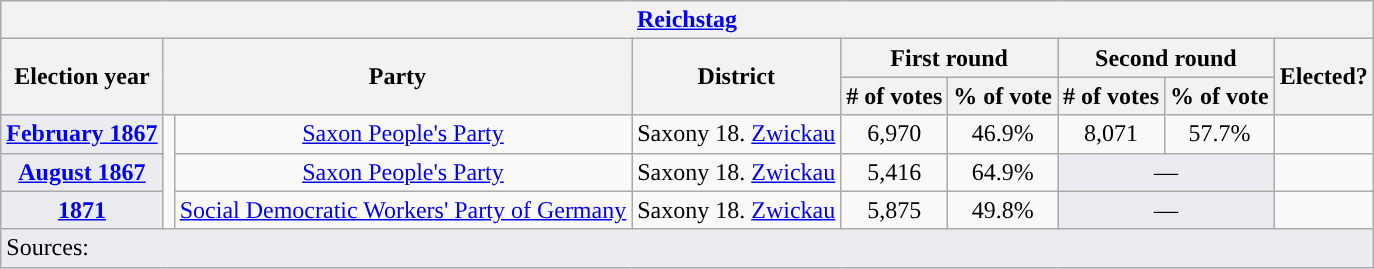<table class="wikitable" style="text-align:center;">
<tr>
<th colspan="9"><a href='#'>Reichstag</a></th>
</tr>
<tr>
<th rowspan="2">Election year</th>
<th rowspan="2" colspan="2">Party</th>
<th rowspan="2">District</th>
<th colspan="2">First round</th>
<th colspan="2">Second round</th>
<th rowspan="2">Elected?</th>
</tr>
<tr>
<th># of votes</th>
<th>% of vote</th>
<th># of votes</th>
<th>% of vote</th>
</tr>
<tr>
<th style="background-color:#EAECF0;"><a href='#'>February 1867</a></th>
<td rowspan="3" style="background-color:"></td>
<td><a href='#'>Saxon People's Party</a></td>
<td>Saxony 18. <a href='#'>Zwickau</a></td>
<td>6,970</td>
<td>46.9%</td>
<td>8,071</td>
<td>57.7%</td>
<td></td>
</tr>
<tr>
<th style="background-color:#EAECF0;"><a href='#'>August 1867</a></th>
<td><a href='#'>Saxon People's Party</a></td>
<td>Saxony 18. <a href='#'>Zwickau</a></td>
<td>5,416</td>
<td>64.9%</td>
<td style="background-color:#EAECF0;" colspan="2">—</td>
<td></td>
</tr>
<tr>
<th style="background-color:#EAECF0;"><a href='#'>1871</a></th>
<td><a href='#'>Social Democratic Workers' Party of Germany</a></td>
<td>Saxony 18. <a href='#'>Zwickau</a></td>
<td>5,875</td>
<td>49.8%</td>
<td style="background-color:#EAECF0;" colspan="2">—</td>
<td></td>
</tr>
<tr>
<td ! style="background-color:#EAECF0; text-align:left"colspan="9">Sources:</td>
</tr>
</table>
